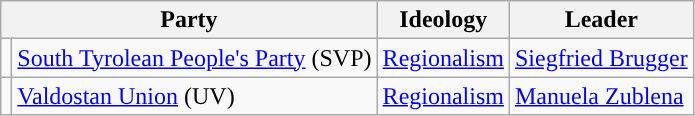<table class=wikitable style=text-align:left>
<tr>
<th colspan=2>Party</th>
<th>Ideology</th>
<th>Leader</th>
</tr>
<tr>
<td></td>
<td><a href='#'>South Tyrolean People's Party</a> (SVP)</td>
<td><a href='#'>Regionalism</a></td>
<td><a href='#'>Siegfried Brugger</a></td>
</tr>
<tr>
<td></td>
<td><a href='#'>Valdostan Union</a> (UV)</td>
<td><a href='#'>Regionalism</a></td>
<td><a href='#'>Manuela Zublena</a></td>
</tr>
</table>
